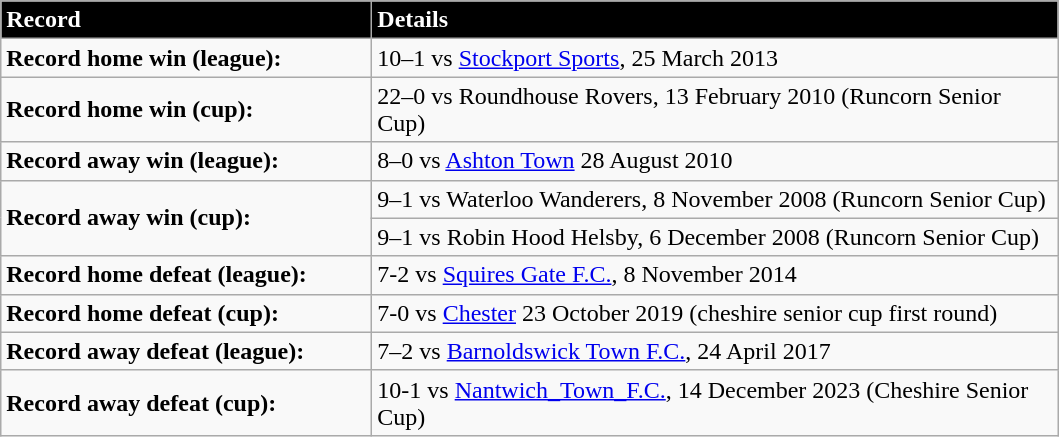<table class="wikitable">
<tr style="background: black; color: white">
<td width="240pt"><strong>Record</strong></td>
<td width="450pt"><strong>Details</strong></td>
</tr>
<tr>
<td><strong>Record home win (league):</strong></td>
<td>10–1 vs <a href='#'>Stockport Sports</a>, 25 March 2013</td>
</tr>
<tr>
<td><strong>Record home win (cup):</strong></td>
<td>22–0 vs Roundhouse Rovers, 13 February 2010 (Runcorn Senior Cup)</td>
</tr>
<tr>
<td><strong>Record away win (league):</strong></td>
<td>8–0 vs <a href='#'>Ashton Town</a> 28 August 2010</td>
</tr>
<tr>
<td rowspan="2"><strong>Record away win (cup):</strong></td>
<td>9–1 vs Waterloo Wanderers, 8 November 2008 (Runcorn Senior Cup)</td>
</tr>
<tr>
<td>9–1 vs Robin Hood Helsby, 6 December 2008 (Runcorn Senior Cup)</td>
</tr>
<tr>
<td><strong>Record home defeat (league):</strong></td>
<td>7-2 vs <a href='#'>Squires Gate F.C.</a>, 8 November 2014</td>
</tr>
<tr>
<td><strong>Record home defeat (cup):</strong></td>
<td>7-0 vs <a href='#'>Chester</a> 23 October 2019 (cheshire senior cup first round)</td>
</tr>
<tr>
<td><strong>Record away defeat (league):</strong></td>
<td>7–2 vs <a href='#'>Barnoldswick Town F.C.</a>, 24 April 2017</td>
</tr>
<tr>
<td><strong>Record away defeat (cup):</strong></td>
<td>10-1 vs <a href='#'>Nantwich_Town_F.C.</a>, 14 December 2023 (Cheshire Senior Cup)</td>
</tr>
</table>
